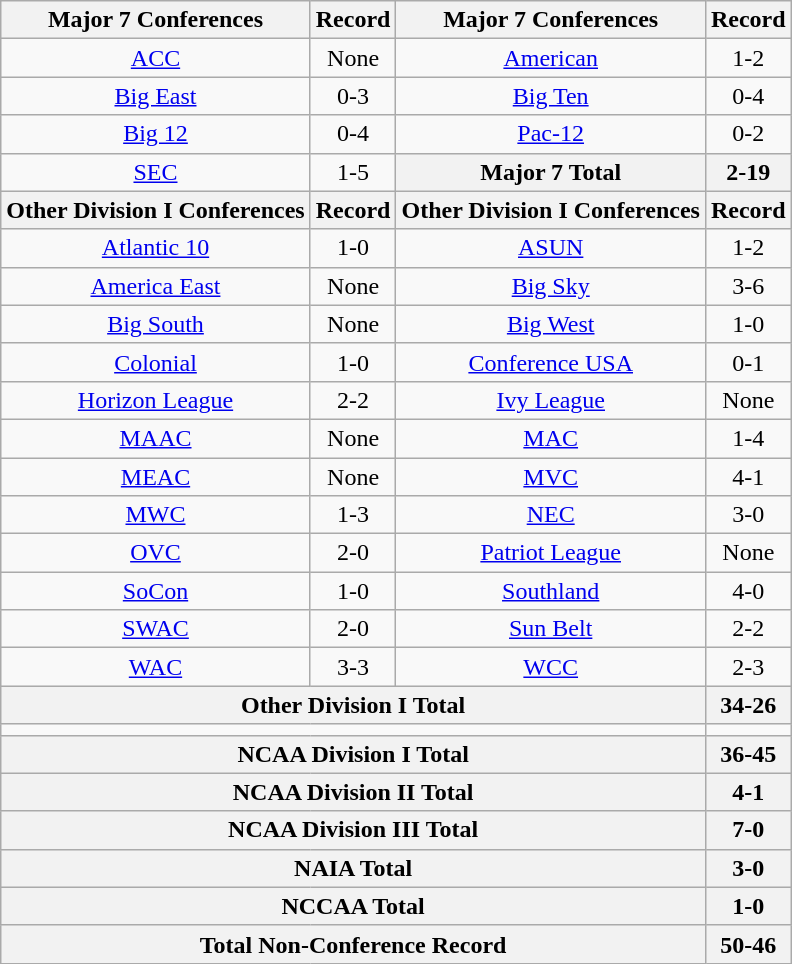<table class="wikitable" style="text-align:center">
<tr>
<th>Major 7 Conferences</th>
<th>Record</th>
<th>Major 7 Conferences</th>
<th>Record</th>
</tr>
<tr>
<td><a href='#'>ACC</a></td>
<td>None</td>
<td><a href='#'>American</a></td>
<td>1-2</td>
</tr>
<tr>
<td><a href='#'>Big East</a></td>
<td>0-3</td>
<td><a href='#'>Big Ten</a></td>
<td>0-4</td>
</tr>
<tr>
<td><a href='#'>Big 12</a></td>
<td>0-4</td>
<td><a href='#'>Pac-12</a></td>
<td>0-2</td>
</tr>
<tr>
<td><a href='#'>SEC</a></td>
<td>1-5</td>
<th>Major 7 Total</th>
<th>2-19</th>
</tr>
<tr>
<th>Other Division I Conferences</th>
<th>Record</th>
<th>Other Division I Conferences</th>
<th>Record</th>
</tr>
<tr>
<td><a href='#'>Atlantic 10</a></td>
<td>1-0</td>
<td><a href='#'>ASUN</a></td>
<td>1-2</td>
</tr>
<tr>
<td><a href='#'>America East</a></td>
<td>None</td>
<td><a href='#'>Big Sky</a></td>
<td>3-6</td>
</tr>
<tr>
<td><a href='#'>Big South</a></td>
<td>None</td>
<td><a href='#'>Big West</a></td>
<td>1-0</td>
</tr>
<tr>
<td><a href='#'>Colonial</a></td>
<td>1-0</td>
<td><a href='#'>Conference USA</a></td>
<td>0-1</td>
</tr>
<tr>
<td><a href='#'>Horizon League</a></td>
<td>2-2</td>
<td><a href='#'>Ivy League</a></td>
<td>None</td>
</tr>
<tr>
<td><a href='#'>MAAC</a></td>
<td>None</td>
<td><a href='#'>MAC</a></td>
<td>1-4</td>
</tr>
<tr>
<td><a href='#'>MEAC</a></td>
<td>None</td>
<td><a href='#'>MVC</a></td>
<td>4-1</td>
</tr>
<tr>
<td><a href='#'>MWC</a></td>
<td>1-3</td>
<td><a href='#'>NEC</a></td>
<td>3-0</td>
</tr>
<tr>
<td><a href='#'>OVC</a></td>
<td>2-0</td>
<td><a href='#'>Patriot League</a></td>
<td>None</td>
</tr>
<tr>
<td><a href='#'>SoCon</a></td>
<td>1-0</td>
<td><a href='#'>Southland</a></td>
<td>4-0</td>
</tr>
<tr>
<td><a href='#'>SWAC</a></td>
<td>2-0</td>
<td><a href='#'>Sun Belt</a></td>
<td>2-2</td>
</tr>
<tr>
<td><a href='#'>WAC</a></td>
<td>3-3</td>
<td><a href='#'>WCC</a></td>
<td>2-3</td>
</tr>
<tr>
<th colspan="3">Other Division I Total</th>
<th>34-26</th>
</tr>
<tr>
<td colspan="3"></td>
<td></td>
</tr>
<tr>
<th colspan="3">NCAA Division I Total</th>
<th>36-45</th>
</tr>
<tr>
<th colspan="3">NCAA Division II Total</th>
<th>4-1</th>
</tr>
<tr>
<th colspan="3">NCAA Division III Total</th>
<th>7-0</th>
</tr>
<tr>
<th colspan="3">NAIA Total</th>
<th>3-0</th>
</tr>
<tr>
<th colspan="3">NCCAA Total</th>
<th>1-0</th>
</tr>
<tr>
<th colspan="3">Total Non-Conference Record</th>
<th>50-46</th>
</tr>
</table>
